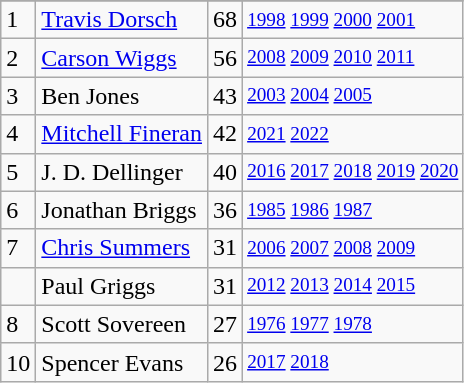<table class="wikitable">
<tr>
</tr>
<tr>
<td>1</td>
<td><a href='#'>Travis Dorsch</a></td>
<td>68</td>
<td style="font-size:80%;"><a href='#'>1998</a> <a href='#'>1999</a> <a href='#'>2000</a> <a href='#'>2001</a></td>
</tr>
<tr>
<td>2</td>
<td><a href='#'>Carson Wiggs</a></td>
<td>56</td>
<td style="font-size:80%;"><a href='#'>2008</a> <a href='#'>2009</a> <a href='#'>2010</a> <a href='#'>2011</a></td>
</tr>
<tr>
<td>3</td>
<td>Ben Jones</td>
<td>43</td>
<td style="font-size:80%;"><a href='#'>2003</a> <a href='#'>2004</a> <a href='#'>2005</a></td>
</tr>
<tr>
<td>4</td>
<td><a href='#'>Mitchell Fineran</a></td>
<td>42</td>
<td style="font-size:80%;"><a href='#'>2021</a> <a href='#'>2022</a></td>
</tr>
<tr>
<td>5</td>
<td>J. D. Dellinger</td>
<td>40</td>
<td style="font-size:80%;"><a href='#'>2016</a> <a href='#'>2017</a> <a href='#'>2018</a> <a href='#'>2019</a> <a href='#'>2020</a></td>
</tr>
<tr>
<td>6</td>
<td>Jonathan Briggs</td>
<td>36</td>
<td style="font-size:80%;"><a href='#'>1985</a> <a href='#'>1986</a> <a href='#'>1987</a></td>
</tr>
<tr>
<td>7</td>
<td><a href='#'>Chris Summers</a></td>
<td>31</td>
<td style="font-size:80%;"><a href='#'>2006</a> <a href='#'>2007</a> <a href='#'>2008</a> <a href='#'>2009</a></td>
</tr>
<tr>
<td></td>
<td>Paul Griggs</td>
<td>31</td>
<td style="font-size:80%;"><a href='#'>2012</a> <a href='#'>2013</a> <a href='#'>2014</a> <a href='#'>2015</a></td>
</tr>
<tr>
<td>8</td>
<td>Scott Sovereen</td>
<td>27</td>
<td style="font-size:80%;"><a href='#'>1976</a> <a href='#'>1977</a> <a href='#'>1978</a></td>
</tr>
<tr>
<td>10</td>
<td>Spencer Evans</td>
<td>26</td>
<td style="font-size:80%;"><a href='#'>2017</a> <a href='#'>2018</a></td>
</tr>
</table>
